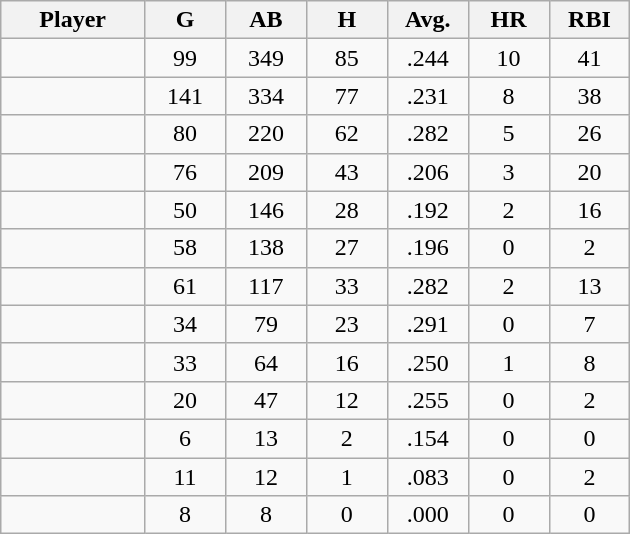<table class="wikitable sortable">
<tr>
<th bgcolor="#DDDDFF" width="16%">Player</th>
<th bgcolor="#DDDDFF" width="9%">G</th>
<th bgcolor="#DDDDFF" width="9%">AB</th>
<th bgcolor="#DDDDFF" width="9%">H</th>
<th bgcolor="#DDDDFF" width="9%">Avg.</th>
<th bgcolor="#DDDDFF" width="9%">HR</th>
<th bgcolor="#DDDDFF" width="9%">RBI</th>
</tr>
<tr align="center">
<td></td>
<td>99</td>
<td>349</td>
<td>85</td>
<td>.244</td>
<td>10</td>
<td>41</td>
</tr>
<tr align="center">
<td></td>
<td>141</td>
<td>334</td>
<td>77</td>
<td>.231</td>
<td>8</td>
<td>38</td>
</tr>
<tr align="center">
<td></td>
<td>80</td>
<td>220</td>
<td>62</td>
<td>.282</td>
<td>5</td>
<td>26</td>
</tr>
<tr align="center">
<td></td>
<td>76</td>
<td>209</td>
<td>43</td>
<td>.206</td>
<td>3</td>
<td>20</td>
</tr>
<tr align="center">
<td></td>
<td>50</td>
<td>146</td>
<td>28</td>
<td>.192</td>
<td>2</td>
<td>16</td>
</tr>
<tr align="center">
<td></td>
<td>58</td>
<td>138</td>
<td>27</td>
<td>.196</td>
<td>0</td>
<td>2</td>
</tr>
<tr align="center">
<td></td>
<td>61</td>
<td>117</td>
<td>33</td>
<td>.282</td>
<td>2</td>
<td>13</td>
</tr>
<tr align="center">
<td></td>
<td>34</td>
<td>79</td>
<td>23</td>
<td>.291</td>
<td>0</td>
<td>7</td>
</tr>
<tr align="center">
<td></td>
<td>33</td>
<td>64</td>
<td>16</td>
<td>.250</td>
<td>1</td>
<td>8</td>
</tr>
<tr align="center">
<td></td>
<td>20</td>
<td>47</td>
<td>12</td>
<td>.255</td>
<td>0</td>
<td>2</td>
</tr>
<tr align="center">
<td></td>
<td>6</td>
<td>13</td>
<td>2</td>
<td>.154</td>
<td>0</td>
<td>0</td>
</tr>
<tr align="center">
<td></td>
<td>11</td>
<td>12</td>
<td>1</td>
<td>.083</td>
<td>0</td>
<td>2</td>
</tr>
<tr align="center">
<td></td>
<td>8</td>
<td>8</td>
<td>0</td>
<td>.000</td>
<td>0</td>
<td>0</td>
</tr>
</table>
